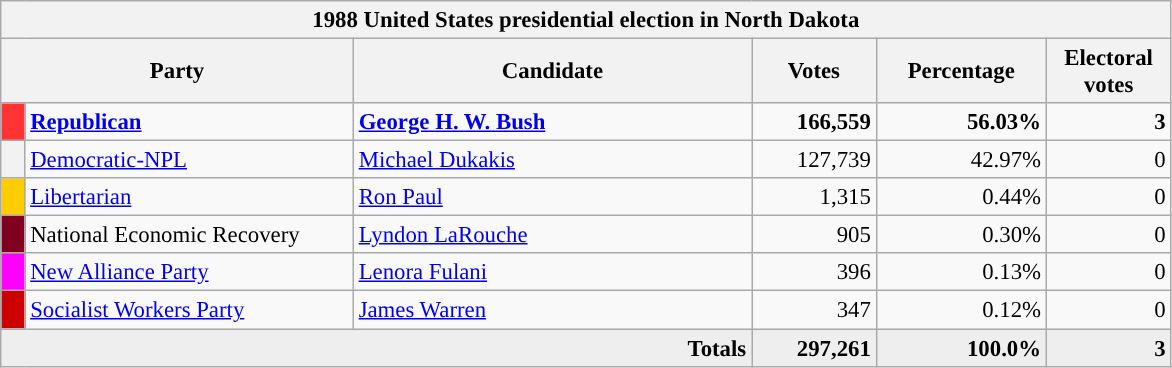<table class="wikitable" style="font-size: 95%;">
<tr>
<th colspan="6">1988 United States presidential election in North Dakota</th>
</tr>
<tr>
<th colspan="2" style="width: 15em">Party</th>
<th style="width: 17em">Candidate</th>
<th style="width: 5em">Votes</th>
<th style="width: 7em">Percentage</th>
<th style="width: 5em">Electoral votes</th>
</tr>
<tr>
<th style="background:#FF3333; width:3px;"></th>
<td style="width: 130px"><strong><a href='#'>Republican</a></strong></td>
<td><strong><a href='#'>George H. W. Bush</a></strong></td>
<td style="text-align:right;"><strong>166,559</strong></td>
<td style="text-align:right;"><strong>56.03%</strong></td>
<td style="text-align:right;"><strong>3</strong></td>
</tr>
<tr>
<th style="background:"></th>
<td style="width: 130px"><a href='#'>Democratic-NPL</a></td>
<td><a href='#'>Michael Dukakis</a></td>
<td style="text-align:right;">127,739</td>
<td style="text-align:right;">42.97%</td>
<td style="text-align:right;">0</td>
</tr>
<tr>
<th style="background:#FFCC00; width:3px;"></th>
<td style="width: 130px"><a href='#'>Libertarian</a></td>
<td><a href='#'>Ron Paul</a></td>
<td style="text-align:right;">1,315</td>
<td style="text-align:right;">0.44%</td>
<td style="text-align:right;">0</td>
</tr>
<tr>
<th style="background:#800020; width:3px;"></th>
<td style="width: 130px">National Economic Recovery</td>
<td><a href='#'>Lyndon LaRouche</a></td>
<td style="text-align:right;">905</td>
<td style="text-align:right;">0.30%</td>
<td style="text-align:right;">0</td>
</tr>
<tr>
<th style="background:#FF00FF; width:3px;"></th>
<td style="width: 130px"><a href='#'>New Alliance Party</a></td>
<td><a href='#'>Lenora Fulani</a></td>
<td style="text-align:right;">396</td>
<td style="text-align:right;">0.13%</td>
<td style="text-align:right;">0</td>
</tr>
<tr>
<th style="background:#c00; width:3px;"></th>
<td style="width: 130px"><a href='#'>Socialist Workers Party</a></td>
<td><a href='#'>James Warren</a></td>
<td style="text-align:right;">347</td>
<td style="text-align:right;">0.12%</td>
<td style="text-align:right;">0</td>
</tr>
<tr style="background:#eee; text-align:right;">
<td colspan="3"><strong>Totals</strong></td>
<td><strong>297,261</strong></td>
<td><strong>100.0%</strong></td>
<td><strong>3</strong></td>
</tr>
</table>
